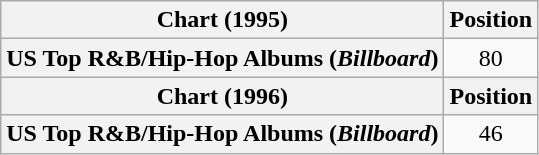<table class="wikitable plainrowheaders" style="text-align:center">
<tr>
<th scope="col">Chart (1995)</th>
<th scope="col">Position</th>
</tr>
<tr>
<th scope="row">US Top R&B/Hip-Hop Albums (<em>Billboard</em>)</th>
<td>80</td>
</tr>
<tr>
<th scope="col">Chart (1996)</th>
<th scope="col">Position</th>
</tr>
<tr>
<th scope="row">US Top R&B/Hip-Hop Albums (<em>Billboard</em>)</th>
<td>46</td>
</tr>
</table>
